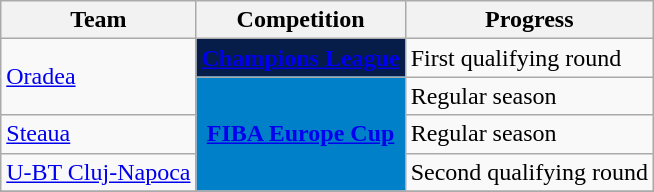<table class="wikitable sortable">
<tr>
<th>Team</th>
<th>Competition</th>
<th>Progress</th>
</tr>
<tr>
<td rowspan=2><a href='#'>Oradea</a></td>
<td rowspan="1" style="background-color:#071D49;color:#D0D3D4;text-align:center"><strong><span><a href='#'>Champions League</a></span></strong></td>
<td>First qualifying round</td>
</tr>
<tr>
<td rowspan=3 style="background-color:#0080C8;color:white;text-align:center"><strong><span><a href='#'>FIBA Europe Cup</a></span></strong></td>
<td>Regular season</td>
</tr>
<tr>
<td><a href='#'>Steaua</a></td>
<td>Regular season</td>
</tr>
<tr>
<td><a href='#'>U-BT Cluj-Napoca</a></td>
<td>Second qualifying round</td>
</tr>
<tr>
</tr>
</table>
